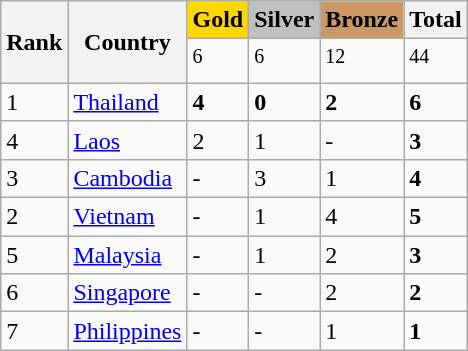<table class="wikitable">
<tr>
<th rowspan="2">Rank</th>
<th rowspan="2">Country</th>
<th style="background: gold">Gold</th>
<th style="background: silver">Silver</th>
<th style="background: #cc9966">Bronze</th>
<th>Total</th>
</tr>
<tr>
<td><sup>6</sup></td>
<td><sup>6</sup></td>
<td><sup>12</sup></td>
<td><sup>44</sup></td>
</tr>
<tr>
<td>1</td>
<td> <a href='#'>Thailand</a></td>
<td><strong>4</strong></td>
<td><strong>0</strong></td>
<td><strong>2</strong></td>
<td><strong>6</strong></td>
</tr>
<tr>
<td>4</td>
<td> <a href='#'>Laos</a></td>
<td>2</td>
<td>1</td>
<td>-</td>
<td><strong>3</strong></td>
</tr>
<tr>
<td>3</td>
<td> <a href='#'>Cambodia</a></td>
<td>-</td>
<td>3</td>
<td>1</td>
<td><strong>4</strong></td>
</tr>
<tr>
<td>2</td>
<td> <a href='#'>Vietnam</a></td>
<td>-</td>
<td>1</td>
<td>4</td>
<td><strong>5</strong></td>
</tr>
<tr>
<td>5</td>
<td> <a href='#'>Malaysia</a></td>
<td>-</td>
<td>1</td>
<td>2</td>
<td><strong>3</strong></td>
</tr>
<tr>
<td>6</td>
<td> <a href='#'>Singapore</a></td>
<td>-</td>
<td>-</td>
<td>2</td>
<td><strong>2</strong></td>
</tr>
<tr>
<td>7</td>
<td> <a href='#'>Philippines</a></td>
<td>-</td>
<td>-</td>
<td>1</td>
<td><strong>1</strong></td>
</tr>
</table>
